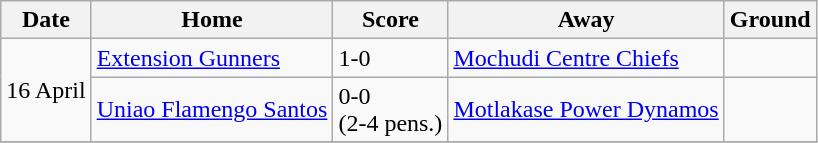<table class="wikitable">
<tr>
<th>Date</th>
<th>Home</th>
<th>Score</th>
<th>Away</th>
<th>Ground</th>
</tr>
<tr>
<td Rowspan="2">16 April</td>
<td><a href='#'>Extension Gunners</a></td>
<td>1-0</td>
<td><a href='#'>Mochudi Centre Chiefs</a></td>
<td></td>
</tr>
<tr>
<td><a href='#'>Uniao Flamengo Santos</a></td>
<td>0-0<br>(2-4 pens.)</td>
<td><a href='#'>Motlakase Power Dynamos</a></td>
<td></td>
</tr>
<tr>
</tr>
</table>
